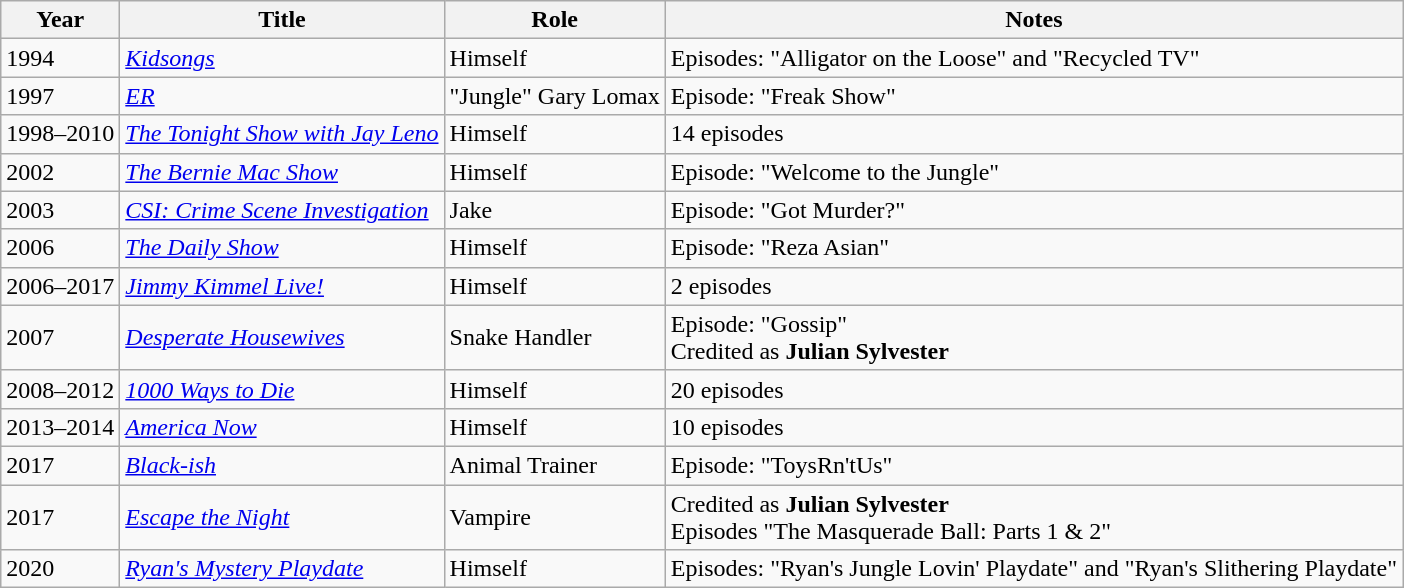<table class="wikitable sortable">
<tr>
<th>Year</th>
<th>Title</th>
<th>Role</th>
<th>Notes</th>
</tr>
<tr>
<td>1994</td>
<td><em><a href='#'>Kidsongs</a></em></td>
<td>Himself</td>
<td>Episodes: "Alligator on the Loose" and "Recycled TV"</td>
</tr>
<tr>
<td>1997</td>
<td><em><a href='#'>ER</a></em></td>
<td>"Jungle" Gary Lomax</td>
<td>Episode: "Freak Show"</td>
</tr>
<tr>
<td>1998–2010</td>
<td><em><a href='#'>The Tonight Show with Jay Leno</a></em></td>
<td>Himself</td>
<td>14 episodes</td>
</tr>
<tr>
<td>2002</td>
<td><em><a href='#'>The Bernie Mac Show</a></em></td>
<td>Himself</td>
<td>Episode: "Welcome to the Jungle"</td>
</tr>
<tr>
<td>2003</td>
<td><em><a href='#'>CSI: Crime Scene Investigation</a></em></td>
<td>Jake</td>
<td>Episode: "Got Murder?"</td>
</tr>
<tr>
<td>2006</td>
<td><em><a href='#'>The Daily Show</a></em></td>
<td>Himself</td>
<td>Episode: "Reza Asian"</td>
</tr>
<tr>
<td>2006–2017</td>
<td><em><a href='#'>Jimmy Kimmel Live!</a></em></td>
<td>Himself</td>
<td>2 episodes</td>
</tr>
<tr>
<td>2007</td>
<td><em><a href='#'>Desperate Housewives</a></em></td>
<td>Snake Handler</td>
<td>Episode: "Gossip"<br>Credited as <strong>Julian Sylvester</strong></td>
</tr>
<tr>
<td>2008–2012</td>
<td><em><a href='#'>1000 Ways to Die</a></em></td>
<td>Himself</td>
<td>20 episodes</td>
</tr>
<tr>
<td>2013–2014</td>
<td><em><a href='#'>America Now</a></em></td>
<td>Himself</td>
<td>10 episodes</td>
</tr>
<tr>
<td>2017</td>
<td><em><a href='#'>Black-ish</a></em></td>
<td>Animal Trainer</td>
<td>Episode: "ToysRn'tUs"</td>
</tr>
<tr>
<td>2017</td>
<td><em><a href='#'>Escape the Night</a></em></td>
<td>Vampire</td>
<td>Credited as <strong>Julian Sylvester</strong><br>Episodes "The Masquerade Ball: Parts 1 & 2"</td>
</tr>
<tr>
<td>2020</td>
<td><em><a href='#'>Ryan's Mystery Playdate</a></em></td>
<td>Himself</td>
<td>Episodes: "Ryan's Jungle Lovin' Playdate" and "Ryan's Slithering Playdate"</td>
</tr>
</table>
